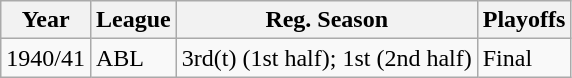<table class="wikitable">
<tr>
<th>Year</th>
<th>League</th>
<th>Reg. Season</th>
<th>Playoffs</th>
</tr>
<tr>
<td>1940/41</td>
<td>ABL</td>
<td>3rd(t) (1st half); 1st (2nd half)</td>
<td>Final</td>
</tr>
</table>
